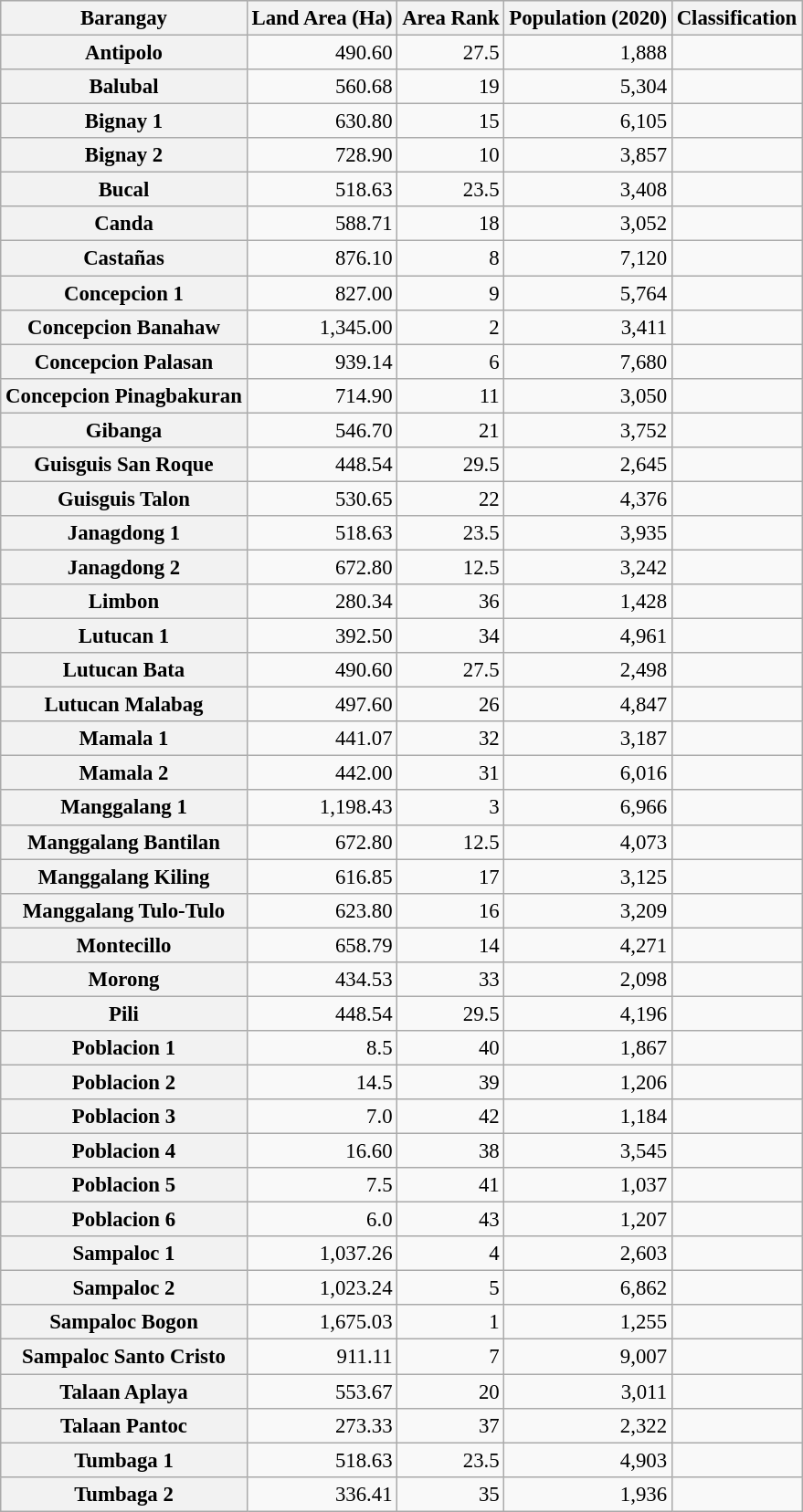<table border="2" cellpadding="2" cellspacing="0" style="margin: 0 1em 0 0; background: #f9f9f9; border: 1px #aaa solid; border-collapse: collapse; font-size: 95%; text-align: right;" class="wikitable sortable">
<tr style="background:#efefef;">
<th>Barangay</th>
<th>Land Area (Ha)</th>
<th>Area Rank</th>
<th>Population (2020)</th>
<th>Classification</th>
</tr>
<tr>
<th>Antipolo</th>
<td>490.60</td>
<td>27.5</td>
<td>1,888</td>
<td></td>
</tr>
<tr>
<th>Balubal</th>
<td>560.68</td>
<td>19</td>
<td>5,304</td>
<td></td>
</tr>
<tr>
<th>Bignay 1</th>
<td>630.80</td>
<td>15</td>
<td>6,105</td>
<td></td>
</tr>
<tr>
<th>Bignay 2</th>
<td>728.90</td>
<td>10</td>
<td>3,857</td>
<td></td>
</tr>
<tr>
<th>Bucal</th>
<td>518.63</td>
<td>23.5</td>
<td>3,408</td>
<td></td>
</tr>
<tr>
<th>Canda</th>
<td>588.71</td>
<td>18</td>
<td>3,052</td>
<td></td>
</tr>
<tr>
<th>Castañas</th>
<td>876.10</td>
<td>8</td>
<td>7,120</td>
<td></td>
</tr>
<tr>
<th>Concepcion 1</th>
<td>827.00</td>
<td>9</td>
<td>5,764</td>
<td></td>
</tr>
<tr>
<th>Concepcion Banahaw</th>
<td>1,345.00</td>
<td>2</td>
<td>3,411</td>
<td></td>
</tr>
<tr>
<th>Concepcion Palasan</th>
<td>939.14</td>
<td>6</td>
<td>7,680</td>
<td></td>
</tr>
<tr>
<th>Concepcion Pinagbakuran</th>
<td>714.90</td>
<td>11</td>
<td>3,050</td>
<td></td>
</tr>
<tr>
<th>Gibanga</th>
<td>546.70</td>
<td>21</td>
<td>3,752</td>
<td></td>
</tr>
<tr>
<th>Guisguis San Roque</th>
<td>448.54</td>
<td>29.5</td>
<td>2,645</td>
<td></td>
</tr>
<tr>
<th>Guisguis Talon</th>
<td>530.65</td>
<td>22</td>
<td>4,376</td>
<td></td>
</tr>
<tr>
<th>Janagdong 1</th>
<td>518.63</td>
<td>23.5</td>
<td>3,935</td>
<td></td>
</tr>
<tr>
<th>Janagdong 2</th>
<td>672.80</td>
<td>12.5</td>
<td>3,242</td>
<td></td>
</tr>
<tr>
<th>Limbon</th>
<td>280.34</td>
<td>36</td>
<td>1,428</td>
<td></td>
</tr>
<tr>
<th>Lutucan 1</th>
<td>392.50</td>
<td>34</td>
<td>4,961</td>
<td></td>
</tr>
<tr>
<th>Lutucan Bata</th>
<td>490.60</td>
<td>27.5</td>
<td>2,498</td>
<td></td>
</tr>
<tr>
<th>Lutucan Malabag</th>
<td>497.60</td>
<td>26</td>
<td>4,847</td>
<td></td>
</tr>
<tr>
<th>Mamala 1</th>
<td>441.07</td>
<td>32</td>
<td>3,187</td>
<td></td>
</tr>
<tr>
<th>Mamala 2</th>
<td>442.00</td>
<td>31</td>
<td>6,016</td>
<td></td>
</tr>
<tr>
<th>Manggalang 1</th>
<td>1,198.43</td>
<td>3</td>
<td>6,966</td>
<td></td>
</tr>
<tr>
<th>Manggalang Bantilan</th>
<td>672.80</td>
<td>12.5</td>
<td>4,073</td>
<td></td>
</tr>
<tr>
<th>Manggalang Kiling</th>
<td>616.85</td>
<td>17</td>
<td>3,125</td>
<td></td>
</tr>
<tr>
<th>Manggalang Tulo-Tulo</th>
<td>623.80</td>
<td>16</td>
<td>3,209</td>
<td></td>
</tr>
<tr>
<th>Montecillo</th>
<td>658.79</td>
<td>14</td>
<td>4,271</td>
<td></td>
</tr>
<tr>
<th>Morong</th>
<td>434.53</td>
<td>33</td>
<td>2,098</td>
<td></td>
</tr>
<tr>
<th>Pili</th>
<td>448.54</td>
<td>29.5</td>
<td>4,196</td>
<td></td>
</tr>
<tr>
<th>Poblacion 1</th>
<td>8.5</td>
<td>40</td>
<td>1,867</td>
<td></td>
</tr>
<tr>
<th>Poblacion 2</th>
<td>14.5</td>
<td>39</td>
<td>1,206</td>
<td></td>
</tr>
<tr>
<th>Poblacion 3</th>
<td>7.0</td>
<td>42</td>
<td>1,184</td>
<td></td>
</tr>
<tr>
<th>Poblacion 4</th>
<td>16.60</td>
<td>38</td>
<td>3,545</td>
<td></td>
</tr>
<tr>
<th>Poblacion 5</th>
<td>7.5</td>
<td>41</td>
<td>1,037</td>
<td></td>
</tr>
<tr>
<th>Poblacion 6</th>
<td>6.0</td>
<td>43</td>
<td>1,207</td>
<td></td>
</tr>
<tr>
<th>Sampaloc 1</th>
<td>1,037.26</td>
<td>4</td>
<td>2,603</td>
<td></td>
</tr>
<tr>
<th>Sampaloc 2</th>
<td>1,023.24</td>
<td>5</td>
<td>6,862</td>
<td></td>
</tr>
<tr>
<th>Sampaloc Bogon</th>
<td>1,675.03</td>
<td>1</td>
<td>1,255</td>
<td></td>
</tr>
<tr>
<th>Sampaloc Santo Cristo</th>
<td>911.11</td>
<td>7</td>
<td>9,007</td>
<td></td>
</tr>
<tr>
<th>Talaan Aplaya</th>
<td>553.67</td>
<td>20</td>
<td>3,011</td>
<td></td>
</tr>
<tr>
<th>Talaan Pantoc</th>
<td>273.33</td>
<td>37</td>
<td>2,322</td>
<td></td>
</tr>
<tr>
<th>Tumbaga 1</th>
<td>518.63</td>
<td>23.5</td>
<td>4,903</td>
<td></td>
</tr>
<tr>
<th>Tumbaga 2</th>
<td>336.41</td>
<td>35</td>
<td>1,936</td>
<td></td>
</tr>
</table>
